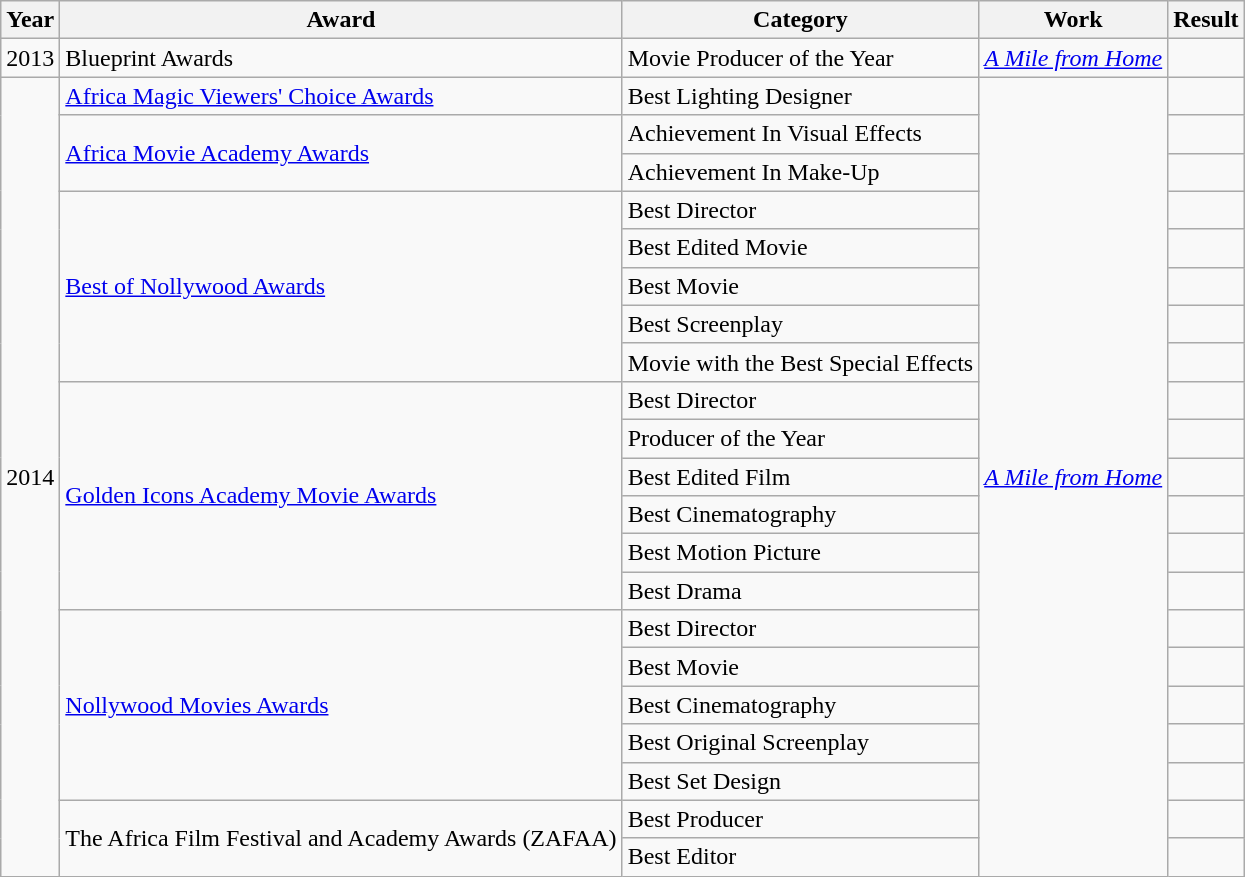<table class="wikitable sortable">
<tr>
<th>Year</th>
<th>Award</th>
<th>Category</th>
<th>Work</th>
<th>Result</th>
</tr>
<tr>
<td rowspan= "1">2013</td>
<td>Blueprint Awards</td>
<td>Movie Producer of the Year</td>
<td><em><a href='#'>A Mile from Home</a></em></td>
<td></td>
</tr>
<tr>
<td rowspan = "22">2014</td>
<td><a href='#'>Africa Magic Viewers' Choice Awards</a></td>
<td>Best Lighting Designer</td>
<td rowspan = "22"><em><a href='#'>A Mile from Home</a></em></td>
<td></td>
</tr>
<tr>
<td rowspan = "2"><a href='#'>Africa Movie Academy Awards</a></td>
<td>Achievement In Visual Effects</td>
<td></td>
</tr>
<tr>
<td>Achievement In Make-Up</td>
<td></td>
</tr>
<tr>
<td rowspan = "5"><a href='#'>Best of Nollywood Awards</a></td>
<td>Best Director</td>
<td></td>
</tr>
<tr>
<td>Best Edited Movie</td>
<td></td>
</tr>
<tr>
<td>Best Movie</td>
<td></td>
</tr>
<tr>
<td>Best Screenplay</td>
<td></td>
</tr>
<tr>
<td>Movie with the Best Special Effects</td>
<td></td>
</tr>
<tr>
<td rowspan = "6"><a href='#'>Golden Icons Academy Movie Awards</a></td>
<td>Best Director</td>
<td></td>
</tr>
<tr>
<td>Producer of the Year</td>
<td></td>
</tr>
<tr>
<td>Best Edited Film</td>
<td></td>
</tr>
<tr>
<td>Best Cinematography</td>
<td></td>
</tr>
<tr>
<td>Best Motion Picture</td>
<td></td>
</tr>
<tr>
<td>Best Drama</td>
<td></td>
</tr>
<tr>
<td rowspan = "5"><a href='#'>Nollywood Movies Awards</a></td>
<td>Best Director</td>
<td></td>
</tr>
<tr>
<td>Best Movie</td>
<td></td>
</tr>
<tr>
<td>Best Cinematography</td>
<td></td>
</tr>
<tr>
<td>Best Original Screenplay</td>
<td></td>
</tr>
<tr>
<td>Best Set Design</td>
<td></td>
</tr>
<tr>
<td rowspan = "2">The Africa Film Festival and Academy Awards (ZAFAA)</td>
<td>Best Producer</td>
<td></td>
</tr>
<tr>
<td>Best Editor</td>
<td></td>
</tr>
</table>
